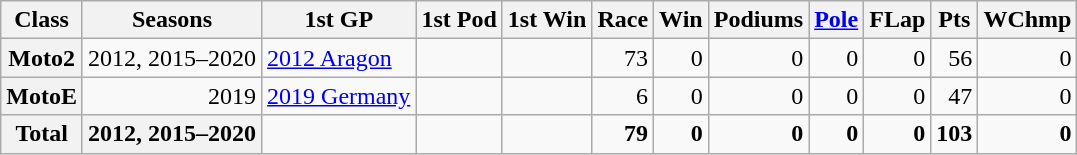<table class="wikitable" style=text-align:right>
<tr>
<th>Class</th>
<th>Seasons</th>
<th>1st GP</th>
<th>1st Pod</th>
<th>1st Win</th>
<th>Race</th>
<th>Win</th>
<th>Podiums</th>
<th><a href='#'>Pole</a></th>
<th>FLap</th>
<th>Pts</th>
<th>WChmp</th>
</tr>
<tr>
<th>Moto2</th>
<td>2012, 2015–2020</td>
<td align="left"><a href='#'>2012 Aragon</a></td>
<td align="left"></td>
<td align="left"></td>
<td>73</td>
<td>0</td>
<td>0</td>
<td>0</td>
<td>0</td>
<td>56</td>
<td>0</td>
</tr>
<tr>
<th>MotoE</th>
<td>2019</td>
<td align="left"><a href='#'>2019 Germany</a></td>
<td align="left"></td>
<td align="left"></td>
<td>6</td>
<td>0</td>
<td>0</td>
<td>0</td>
<td>0</td>
<td>47</td>
<td>0</td>
</tr>
<tr>
<th>Total</th>
<th>2012, 2015–2020</th>
<td></td>
<td></td>
<td></td>
<td><strong>79</strong></td>
<td><strong>0</strong></td>
<td><strong>0</strong></td>
<td><strong>0</strong></td>
<td><strong>0</strong></td>
<td><strong>103</strong></td>
<td><strong>0</strong></td>
</tr>
</table>
